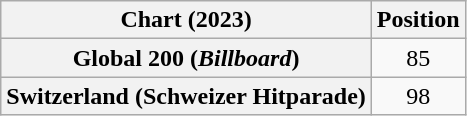<table class="wikitable sortable plainrowheaders" style="text-align:center">
<tr>
<th scope="col">Chart (2023)</th>
<th scope="col">Position</th>
</tr>
<tr>
<th scope="row">Global 200 (<em>Billboard</em>)</th>
<td>85</td>
</tr>
<tr>
<th scope="row">Switzerland (Schweizer Hitparade)</th>
<td>98</td>
</tr>
</table>
